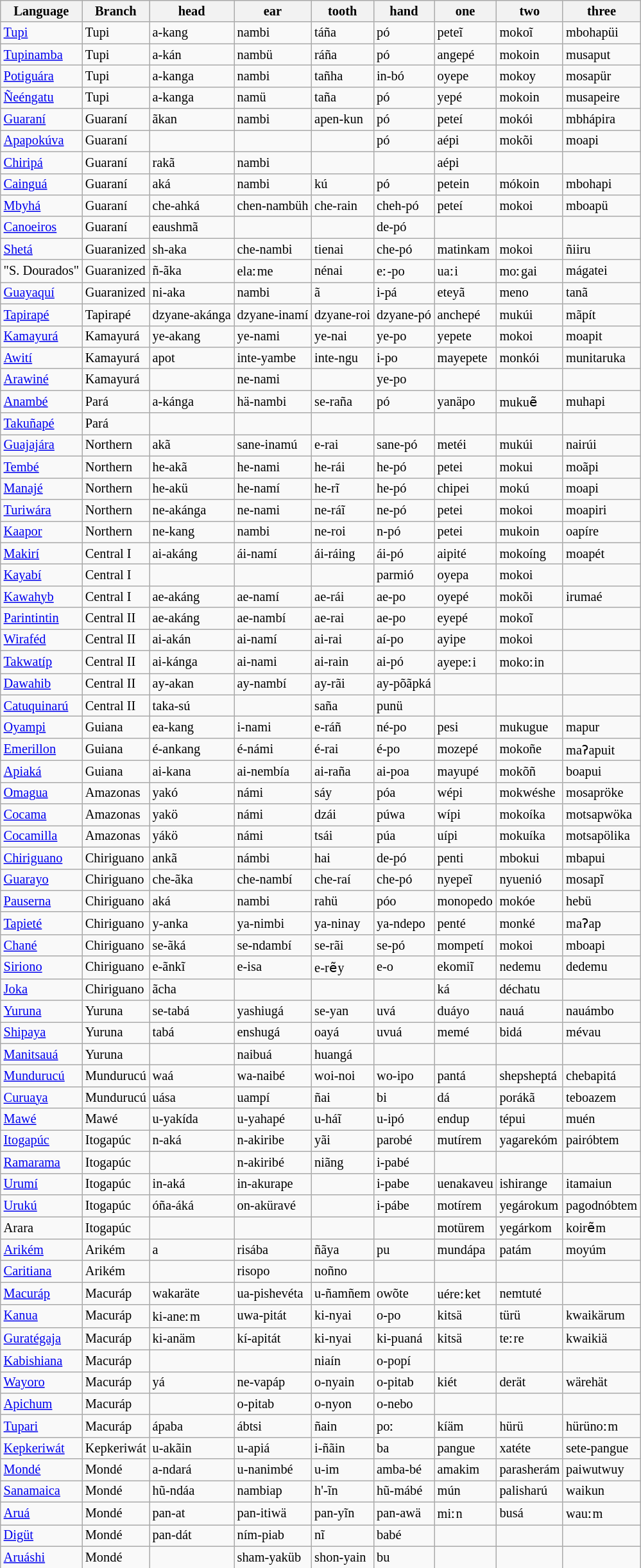<table class="wikitable sortable" style="font-size: 85%">
<tr>
<th>Language</th>
<th>Branch</th>
<th>head</th>
<th>ear</th>
<th>tooth</th>
<th>hand</th>
<th>one</th>
<th>two</th>
<th>three</th>
</tr>
<tr>
<td><a href='#'>Tupi</a></td>
<td>Tupi</td>
<td>a-kang</td>
<td>nambi</td>
<td>táña</td>
<td>pó</td>
<td>peteĩ</td>
<td>mokoĩ</td>
<td>mbohapüi</td>
</tr>
<tr>
<td><a href='#'>Tupinamba</a></td>
<td>Tupi</td>
<td>a-kán</td>
<td>nambü</td>
<td>ráña</td>
<td>pó</td>
<td>angepé</td>
<td>mokoin</td>
<td>musaput</td>
</tr>
<tr>
<td><a href='#'>Potiguára</a></td>
<td>Tupi</td>
<td>a-kanga</td>
<td>nambi</td>
<td>tañha</td>
<td>in-bó</td>
<td>oyepe</td>
<td>mokoy</td>
<td>mosapür</td>
</tr>
<tr>
<td><a href='#'>Ñeéngatu</a></td>
<td>Tupi</td>
<td>a-kanga</td>
<td>namü</td>
<td>taña</td>
<td>pó</td>
<td>yepé</td>
<td>mokoin</td>
<td>musapeire</td>
</tr>
<tr>
<td><a href='#'>Guaraní</a></td>
<td>Guaraní</td>
<td>ãkan</td>
<td>nambi</td>
<td>apen-kun</td>
<td>pó</td>
<td>peteí</td>
<td>mokói</td>
<td>mbhápira</td>
</tr>
<tr>
<td><a href='#'>Apapokúva</a></td>
<td>Guaraní</td>
<td></td>
<td></td>
<td></td>
<td>pó</td>
<td>aépi</td>
<td>mokõi</td>
<td>moapi</td>
</tr>
<tr>
<td><a href='#'>Chiripá</a></td>
<td>Guaraní</td>
<td>rakã</td>
<td>nambi</td>
<td></td>
<td></td>
<td>aépi</td>
<td></td>
<td></td>
</tr>
<tr>
<td><a href='#'>Cainguá</a></td>
<td>Guaraní</td>
<td>aká</td>
<td>nambi</td>
<td>kú</td>
<td>pó</td>
<td>petein</td>
<td>mókoin</td>
<td>mbohapi</td>
</tr>
<tr>
<td><a href='#'>Mbyhá</a></td>
<td>Guaraní</td>
<td>che-ahká</td>
<td>chen-nambüh</td>
<td>che-rain</td>
<td>cheh-pó</td>
<td>peteí</td>
<td>mokoi</td>
<td>mboapü</td>
</tr>
<tr>
<td><a href='#'>Canoeiros</a></td>
<td>Guaraní</td>
<td>eaushmã</td>
<td></td>
<td></td>
<td>de-pó</td>
<td></td>
<td></td>
<td></td>
</tr>
<tr>
<td><a href='#'>Shetá</a></td>
<td>Guaranized</td>
<td>sh-aka</td>
<td>che-nambi</td>
<td>tienai</td>
<td>che-pó</td>
<td>matinkam</td>
<td>mokoi</td>
<td>ñiiru</td>
</tr>
<tr>
<td>"S. Dourados"</td>
<td>Guaranized</td>
<td>ñ-ãka</td>
<td>elaːme</td>
<td>nénai</td>
<td>eː-po</td>
<td>uaːi</td>
<td>moːgai</td>
<td>mágatei</td>
</tr>
<tr>
<td><a href='#'>Guayaquí</a></td>
<td>Guaranized</td>
<td>ni-aka</td>
<td>nambi</td>
<td>ã</td>
<td>i-pá</td>
<td>eteyã</td>
<td>meno</td>
<td>tanã</td>
</tr>
<tr>
<td><a href='#'>Tapirapé</a></td>
<td>Tapirapé</td>
<td>dzyane-akánga</td>
<td>dzyane-inamí</td>
<td>dzyane-roi</td>
<td>dzyane-pó</td>
<td>anchepé</td>
<td>mukúi</td>
<td>mãpít</td>
</tr>
<tr>
<td><a href='#'>Kamayurá</a></td>
<td>Kamayurá</td>
<td>ye-akang</td>
<td>ye-nami</td>
<td>ye-nai</td>
<td>ye-po</td>
<td>yepete</td>
<td>mokoi</td>
<td>moapit</td>
</tr>
<tr>
<td><a href='#'>Awití</a></td>
<td>Kamayurá</td>
<td>apot</td>
<td>inte-yambe</td>
<td>inte-ngu</td>
<td>i-po</td>
<td>mayepete</td>
<td>monkói</td>
<td>munitaruka</td>
</tr>
<tr>
<td><a href='#'>Arawiné</a></td>
<td>Kamayurá</td>
<td></td>
<td>ne-nami</td>
<td></td>
<td>ye-po</td>
<td></td>
<td></td>
<td></td>
</tr>
<tr>
<td><a href='#'>Anambé</a></td>
<td>Pará</td>
<td>a-kánga</td>
<td>hä-nambi</td>
<td>se-raña</td>
<td>pó</td>
<td>yanäpo</td>
<td>mukuẽ</td>
<td>muhapi</td>
</tr>
<tr>
<td><a href='#'>Takuñapé</a></td>
<td>Pará</td>
<td></td>
<td></td>
<td></td>
<td></td>
<td></td>
<td></td>
<td></td>
</tr>
<tr>
<td><a href='#'>Guajajára</a></td>
<td>Northern</td>
<td>akã</td>
<td>sane-inamú</td>
<td>e-rai</td>
<td>sane-pó</td>
<td>metéi</td>
<td>mukúi</td>
<td>nairúi</td>
</tr>
<tr>
<td><a href='#'>Tembé</a></td>
<td>Northern</td>
<td>he-akã</td>
<td>he-nami</td>
<td>he-rái</td>
<td>he-pó</td>
<td>petei</td>
<td>mokui</td>
<td>moãpi</td>
</tr>
<tr>
<td><a href='#'>Manajé</a></td>
<td>Northern</td>
<td>he-akü</td>
<td>he-namí</td>
<td>he-rĩ</td>
<td>he-pó</td>
<td>chipei</td>
<td>mokú</td>
<td>moapi</td>
</tr>
<tr>
<td><a href='#'>Turiwára</a></td>
<td>Northern</td>
<td>ne-akánga</td>
<td>ne-nami</td>
<td>ne-ráĩ</td>
<td>ne-pó</td>
<td>petei</td>
<td>mokoi</td>
<td>moapiri</td>
</tr>
<tr>
<td><a href='#'>Kaapor</a></td>
<td>Northern</td>
<td>ne-kang</td>
<td>nambi</td>
<td>ne-roi</td>
<td>n-pó</td>
<td>petei</td>
<td>mukoin</td>
<td>oapíre</td>
</tr>
<tr>
<td><a href='#'>Makirí</a></td>
<td>Central I</td>
<td>ai-akáng</td>
<td>ái-namí</td>
<td>ái-ráing</td>
<td>ái-pó</td>
<td>aipité</td>
<td>mokoíng</td>
<td>moapét</td>
</tr>
<tr>
<td><a href='#'>Kayabí</a></td>
<td>Central I</td>
<td></td>
<td></td>
<td></td>
<td>parmió</td>
<td>oyepa</td>
<td>mokoi</td>
<td></td>
</tr>
<tr>
<td><a href='#'>Kawahyb</a></td>
<td>Central I</td>
<td>ae-akáng</td>
<td>ae-namí</td>
<td>ae-rái</td>
<td>ae-po</td>
<td>oyepé</td>
<td>mokõi</td>
<td>irumaé</td>
</tr>
<tr>
<td><a href='#'>Parintintin</a></td>
<td>Central II</td>
<td>ae-akáng</td>
<td>ae-nambí</td>
<td>ae-rai</td>
<td>ae-po</td>
<td>eyepé</td>
<td>mokoĩ</td>
<td></td>
</tr>
<tr>
<td><a href='#'>Wiraféd</a></td>
<td>Central II</td>
<td>ai-akán</td>
<td>ai-namí</td>
<td>ai-rai</td>
<td>aí-po</td>
<td>ayipe</td>
<td>mokoi</td>
<td></td>
</tr>
<tr>
<td><a href='#'>Takwatíp</a></td>
<td>Central II</td>
<td>ai-kánga</td>
<td>ai-nami</td>
<td>ai-rain</td>
<td>ai-pó</td>
<td>ayepeːi</td>
<td>mokoːin</td>
<td></td>
</tr>
<tr>
<td><a href='#'>Dawahib</a></td>
<td>Central II</td>
<td>ay-akan</td>
<td>ay-nambí</td>
<td>ay-rãi</td>
<td>ay-põãpká</td>
<td></td>
<td></td>
<td></td>
</tr>
<tr>
<td><a href='#'>Catuquinarú</a></td>
<td>Central II</td>
<td>taka-sú</td>
<td></td>
<td>saña</td>
<td>punü</td>
<td></td>
<td></td>
<td></td>
</tr>
<tr>
<td><a href='#'>Oyampi</a></td>
<td>Guiana</td>
<td>ea-kang</td>
<td>i-nami</td>
<td>e-ráñ</td>
<td>né-po</td>
<td>pesi</td>
<td>mukugue</td>
<td>mapur</td>
</tr>
<tr>
<td><a href='#'>Emerillon</a></td>
<td>Guiana</td>
<td>é-ankang</td>
<td>é-námi</td>
<td>é-rai</td>
<td>é-po</td>
<td>mozepé</td>
<td>mokoñe</td>
<td>maʔapuit</td>
</tr>
<tr>
<td><a href='#'>Apiaká</a></td>
<td>Guiana</td>
<td>ai-kana</td>
<td>ai-nembía</td>
<td>ai-raña</td>
<td>ai-poa</td>
<td>mayupé</td>
<td>mokõñ</td>
<td>boapui</td>
</tr>
<tr>
<td><a href='#'>Omagua</a></td>
<td>Amazonas</td>
<td>yakó</td>
<td>námi</td>
<td>sáy</td>
<td>póa</td>
<td>wépi</td>
<td>mokwéshe</td>
<td>mosapröke</td>
</tr>
<tr>
<td><a href='#'>Cocama</a></td>
<td>Amazonas</td>
<td>yakö</td>
<td>námi</td>
<td>dzái</td>
<td>púwa</td>
<td>wípi</td>
<td>mokoíka</td>
<td>motsapwöka</td>
</tr>
<tr>
<td><a href='#'>Cocamilla</a></td>
<td>Amazonas</td>
<td>yákö</td>
<td>námi</td>
<td>tsái</td>
<td>púa</td>
<td>uípi</td>
<td>mokuíka</td>
<td>motsapölika</td>
</tr>
<tr>
<td><a href='#'>Chiriguano</a></td>
<td>Chiriguano</td>
<td>ankã</td>
<td>námbi</td>
<td>hai</td>
<td>de-pó</td>
<td>penti</td>
<td>mbokui</td>
<td>mbapui</td>
</tr>
<tr>
<td><a href='#'>Guarayo</a></td>
<td>Chiriguano</td>
<td>che-ãka</td>
<td>che-nambí</td>
<td>che-raí</td>
<td>che-pó</td>
<td>nyepeĩ</td>
<td>nyuenió</td>
<td>mosapĩ</td>
</tr>
<tr>
<td><a href='#'>Pauserna</a></td>
<td>Chiriguano</td>
<td>aká</td>
<td>nambi</td>
<td>rahü</td>
<td>póo</td>
<td>monopedo</td>
<td>mokóe</td>
<td>hebü</td>
</tr>
<tr>
<td><a href='#'>Tapieté</a></td>
<td>Chiriguano</td>
<td>y-anka</td>
<td>ya-nimbi</td>
<td>ya-ninay</td>
<td>ya-ndepo</td>
<td>penté</td>
<td>monké</td>
<td>maʔap</td>
</tr>
<tr>
<td><a href='#'>Chané</a></td>
<td>Chiriguano</td>
<td>se-ãká</td>
<td>se-ndambí</td>
<td>se-rãi</td>
<td>se-pó</td>
<td>mompetí</td>
<td>mokoi</td>
<td>mboapi</td>
</tr>
<tr>
<td><a href='#'>Siriono</a></td>
<td>Chiriguano</td>
<td>e-ãnkĩ</td>
<td>e-isa</td>
<td>e-rẽy</td>
<td>e-o</td>
<td>ekomiĩ</td>
<td>nedemu</td>
<td>dedemu</td>
</tr>
<tr>
<td><a href='#'>Joka</a></td>
<td>Chiriguano</td>
<td>ãcha</td>
<td></td>
<td></td>
<td></td>
<td>ká</td>
<td>déchatu</td>
<td></td>
</tr>
<tr>
<td><a href='#'>Yuruna</a></td>
<td>Yuruna</td>
<td>se-tabá</td>
<td>yashiugá</td>
<td>se-yan</td>
<td>uvá</td>
<td>duáyo</td>
<td>nauá</td>
<td>nauámbo</td>
</tr>
<tr>
<td><a href='#'>Shipaya</a></td>
<td>Yuruna</td>
<td>tabá</td>
<td>enshugá</td>
<td>oayá</td>
<td>uvuá</td>
<td>memé</td>
<td>bidá</td>
<td>mévau</td>
</tr>
<tr>
<td><a href='#'>Manitsauá</a></td>
<td>Yuruna</td>
<td></td>
<td>naibuá</td>
<td>huangá</td>
<td></td>
<td></td>
<td></td>
<td></td>
</tr>
<tr>
<td><a href='#'>Mundurucú</a></td>
<td>Mundurucú</td>
<td>waá</td>
<td>wa-naibé</td>
<td>woi-noi</td>
<td>wo-ipo</td>
<td>pantá</td>
<td>shepsheptá</td>
<td>chebapitá</td>
</tr>
<tr>
<td><a href='#'>Curuaya</a></td>
<td>Mundurucú</td>
<td>uása</td>
<td>uampí</td>
<td>ñai</td>
<td>bi</td>
<td>dá</td>
<td>porákã</td>
<td>teboazem</td>
</tr>
<tr>
<td><a href='#'>Mawé</a></td>
<td>Mawé</td>
<td>u-yakída</td>
<td>u-yahapé</td>
<td>u-háĩ</td>
<td>u-ipó</td>
<td>endup</td>
<td>tépui</td>
<td>muén</td>
</tr>
<tr>
<td><a href='#'>Itogapúc</a></td>
<td>Itogapúc</td>
<td>n-aká</td>
<td>n-akiribe</td>
<td>yãi</td>
<td>parobé</td>
<td>mutírem</td>
<td>yagarekóm</td>
<td>pairóbtem</td>
</tr>
<tr>
<td><a href='#'>Ramarama</a></td>
<td>Itogapúc</td>
<td></td>
<td>n-akiribé</td>
<td>niãng</td>
<td>i-pabé</td>
<td></td>
<td></td>
<td></td>
</tr>
<tr>
<td><a href='#'>Urumí</a></td>
<td>Itogapúc</td>
<td>in-aká</td>
<td>in-akurape</td>
<td></td>
<td>i-pabe</td>
<td>uenakaveu</td>
<td>ishirange</td>
<td>itamaiun</td>
</tr>
<tr>
<td><a href='#'>Urukú</a></td>
<td>Itogapúc</td>
<td>óña-áká</td>
<td>on-aküravé</td>
<td></td>
<td>i-pábe</td>
<td>motírem</td>
<td>yegárokum</td>
<td>pagodnóbtem</td>
</tr>
<tr>
<td>Arara</td>
<td>Itogapúc</td>
<td></td>
<td></td>
<td></td>
<td></td>
<td>motürem</td>
<td>yegárkom</td>
<td>koirẽm</td>
</tr>
<tr>
<td><a href='#'>Arikém</a></td>
<td>Arikém</td>
<td>a</td>
<td>risába</td>
<td>ñãya</td>
<td>pu</td>
<td>mundápa</td>
<td>patám</td>
<td>moyúm</td>
</tr>
<tr>
<td><a href='#'>Caritiana</a></td>
<td>Arikém</td>
<td></td>
<td>risopo</td>
<td>noñno</td>
<td></td>
<td></td>
<td></td>
<td></td>
</tr>
<tr>
<td><a href='#'>Macuráp</a></td>
<td>Macuráp</td>
<td>wakaräte</td>
<td>ua-pishevéta</td>
<td>u-ñamñem</td>
<td>owõte</td>
<td>uéreːket</td>
<td>nemtuté</td>
<td></td>
</tr>
<tr>
<td><a href='#'>Kanua</a></td>
<td>Macuráp</td>
<td>ki-aneːm</td>
<td>uwa-pitát</td>
<td>ki-nyai</td>
<td>o-po</td>
<td>kitsä</td>
<td>türü</td>
<td>kwaikärum</td>
</tr>
<tr>
<td><a href='#'>Guratégaja</a></td>
<td>Macuráp</td>
<td>ki-anäm</td>
<td>kí-apitát</td>
<td>ki-nyai</td>
<td>ki-puaná</td>
<td>kitsä</td>
<td>teːre</td>
<td>kwaikiä</td>
</tr>
<tr>
<td><a href='#'>Kabishiana</a></td>
<td>Macuráp</td>
<td></td>
<td></td>
<td>niaín</td>
<td>o-popí</td>
<td></td>
<td></td>
<td></td>
</tr>
<tr>
<td><a href='#'>Wayoro</a></td>
<td>Macuráp</td>
<td>yá</td>
<td>ne-vapáp</td>
<td>o-nyain</td>
<td>o-pitab</td>
<td>kiét</td>
<td>derät</td>
<td>wärehät</td>
</tr>
<tr>
<td><a href='#'>Apichum</a></td>
<td>Macuráp</td>
<td></td>
<td>o-pitab</td>
<td>o-nyon</td>
<td>o-nebo</td>
<td></td>
<td></td>
<td></td>
</tr>
<tr>
<td><a href='#'>Tupari</a></td>
<td>Macuráp</td>
<td>ápaba</td>
<td>ábtsi</td>
<td>ñain</td>
<td>poː</td>
<td>kíäm</td>
<td>hürü</td>
<td>hürünoːm</td>
</tr>
<tr>
<td><a href='#'>Kepkeriwát</a></td>
<td>Kepkeriwát</td>
<td>u-akãin</td>
<td>u-apiá</td>
<td>i-ñãin</td>
<td>ba</td>
<td>pangue</td>
<td>xatéte</td>
<td>sete-pangue</td>
</tr>
<tr>
<td><a href='#'>Mondé</a></td>
<td>Mondé</td>
<td>a-ndará</td>
<td>u-nanimbé</td>
<td>u-im</td>
<td>amba-bé</td>
<td>amakim</td>
<td>parasherám</td>
<td>paiwutwuy</td>
</tr>
<tr>
<td><a href='#'>Sanamaica</a></td>
<td>Mondé</td>
<td>hũ-ndáa</td>
<td>nambiap</td>
<td>h'-ĩn</td>
<td>hũ-mábé</td>
<td>mún</td>
<td>palisharú</td>
<td>waikun</td>
</tr>
<tr>
<td><a href='#'>Aruá</a></td>
<td>Mondé</td>
<td>pan-at</td>
<td>pan-itiwä</td>
<td>pan-yĩn</td>
<td>pan-awä</td>
<td>miːn</td>
<td>busá</td>
<td>wauːm</td>
</tr>
<tr>
<td><a href='#'>Digüt</a></td>
<td>Mondé</td>
<td>pan-dát</td>
<td>ním-piab</td>
<td>nĩ</td>
<td>babé</td>
<td></td>
<td></td>
<td></td>
</tr>
<tr>
<td><a href='#'>Aruáshi</a></td>
<td>Mondé</td>
<td></td>
<td>sham-yaküb</td>
<td>shon-yain</td>
<td>bu</td>
<td></td>
<td></td>
<td></td>
</tr>
</table>
